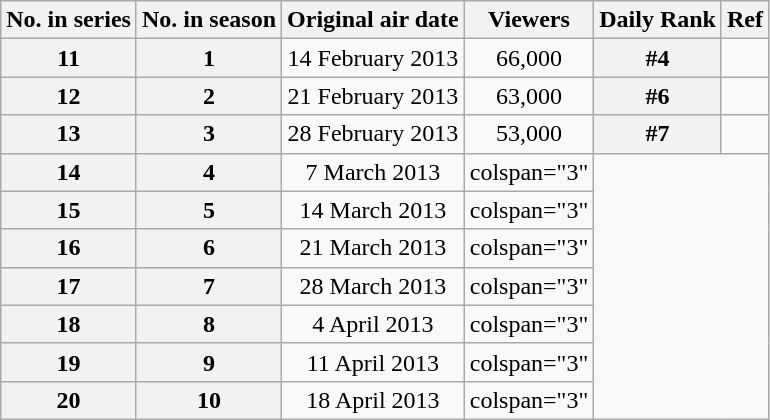<table class="wikitable plainrowheaders" style="text-align: center; font-size:100%;">
<tr>
<th>No. in series</th>
<th>No. in season</th>
<th>Original air date</th>
<th>Viewers</th>
<th>Daily Rank</th>
<th>Ref</th>
</tr>
<tr>
<th>11</th>
<th>1</th>
<td>14 February 2013</td>
<td>66,000</td>
<th>#4</th>
<td></td>
</tr>
<tr>
<th>12</th>
<th>2</th>
<td>21 February 2013</td>
<td>63,000</td>
<th>#6</th>
<td></td>
</tr>
<tr>
<th>13</th>
<th>3</th>
<td>28 February 2013</td>
<td>53,000</td>
<th>#7</th>
<td></td>
</tr>
<tr>
<th>14</th>
<th>4</th>
<td>7 March 2013</td>
<td>colspan="3" </td>
</tr>
<tr>
<th>15</th>
<th>5</th>
<td>14 March 2013</td>
<td>colspan="3" </td>
</tr>
<tr>
<th>16</th>
<th>6</th>
<td>21 March 2013</td>
<td>colspan="3" </td>
</tr>
<tr>
<th>17</th>
<th>7</th>
<td>28 March 2013</td>
<td>colspan="3" </td>
</tr>
<tr>
<th>18</th>
<th>8</th>
<td>4 April 2013</td>
<td>colspan="3" </td>
</tr>
<tr>
<th>19</th>
<th>9</th>
<td>11 April 2013</td>
<td>colspan="3" </td>
</tr>
<tr>
<th>20</th>
<th>10</th>
<td>18 April 2013</td>
<td>colspan="3" </td>
</tr>
</table>
